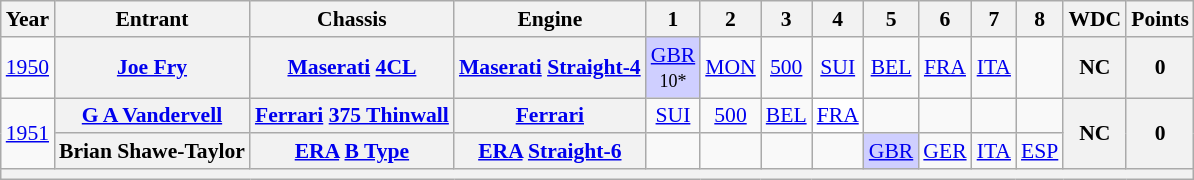<table class="wikitable" style="text-align:center; font-size:90%">
<tr>
<th>Year</th>
<th>Entrant</th>
<th>Chassis</th>
<th>Engine</th>
<th>1</th>
<th>2</th>
<th>3</th>
<th>4</th>
<th>5</th>
<th>6</th>
<th>7</th>
<th>8</th>
<th>WDC</th>
<th>Points</th>
</tr>
<tr>
<td><a href='#'>1950</a></td>
<th><a href='#'>Joe Fry</a></th>
<th><a href='#'>Maserati</a> <a href='#'>4CL</a></th>
<th><a href='#'>Maserati</a> <a href='#'>Straight-4</a></th>
<td style="background:#CFCFFF;"><a href='#'>GBR</a><br><small>10*</small></td>
<td><a href='#'>MON</a></td>
<td><a href='#'>500</a></td>
<td><a href='#'>SUI</a></td>
<td><a href='#'>BEL</a></td>
<td><a href='#'>FRA</a></td>
<td><a href='#'>ITA</a></td>
<td></td>
<th>NC</th>
<th>0</th>
</tr>
<tr>
<td rowspan=2><a href='#'>1951</a></td>
<th><a href='#'>G A Vandervell</a></th>
<th><a href='#'>Ferrari</a> <a href='#'>375 Thinwall</a></th>
<th><a href='#'>Ferrari</a></th>
<td><a href='#'>SUI</a></td>
<td><a href='#'>500</a></td>
<td><a href='#'>BEL</a></td>
<td style="background:#FFFFFF;"><a href='#'>FRA</a><br></td>
<td></td>
<td></td>
<td></td>
<td></td>
<th rowspan=2>NC</th>
<th rowspan=2>0</th>
</tr>
<tr>
<th>Brian Shawe-Taylor</th>
<th><a href='#'>ERA</a> <a href='#'>B Type</a></th>
<th><a href='#'>ERA</a> <a href='#'>Straight-6</a></th>
<td></td>
<td></td>
<td></td>
<td></td>
<td style="background:#CFCFFF;"><a href='#'>GBR</a><br></td>
<td><a href='#'>GER</a></td>
<td><a href='#'>ITA</a></td>
<td><a href='#'>ESP</a></td>
</tr>
<tr>
<th colspan="14"></th>
</tr>
</table>
